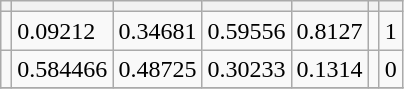<table class="wikitable">
<tr>
<th></th>
<th></th>
<th></th>
<th></th>
<th></th>
<th></th>
<th></th>
</tr>
<tr>
<td></td>
<td>0.09212</td>
<td>0.34681</td>
<td>0.59556</td>
<td>0.8127</td>
<td></td>
<td>1</td>
</tr>
<tr>
<td></td>
<td>0.584466</td>
<td>0.48725</td>
<td>0.30233</td>
<td>0.1314</td>
<td></td>
<td>0</td>
</tr>
<tr>
</tr>
</table>
